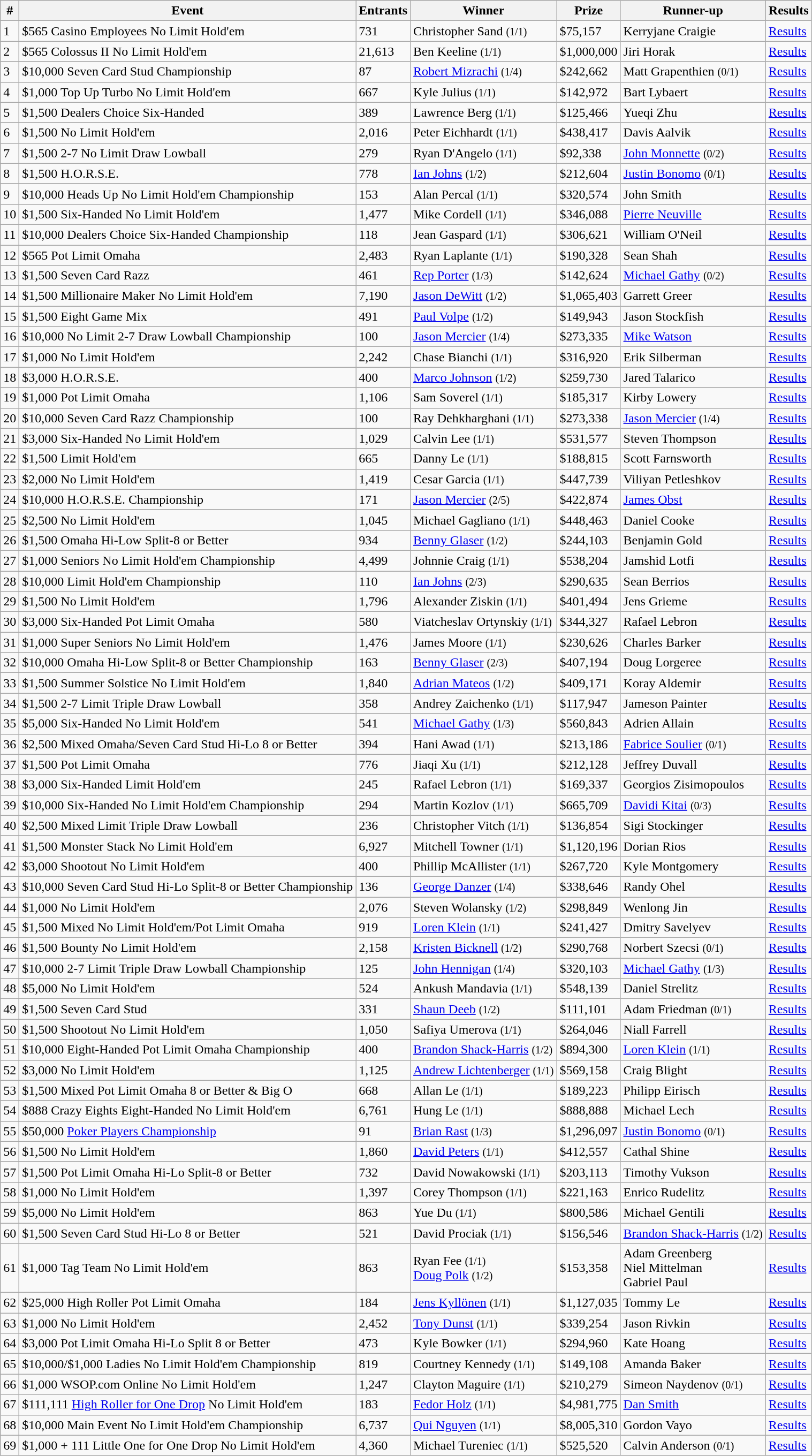<table class="wikitable sortable">
<tr>
<th bgcolor="#FFEBAD">#</th>
<th bgcolor="#FFEBAD">Event</th>
<th bgcolor="#FFEBAD">Entrants</th>
<th bgcolor="#FFEBAD">Winner</th>
<th bgcolor="#FFEBAD">Prize</th>
<th bgcolor="#FFEBAD">Runner-up</th>
<th bgcolor="#FFEBAD">Results</th>
</tr>
<tr>
<td>1</td>
<td>$565 Casino Employees No Limit Hold'em</td>
<td>731</td>
<td>Christopher Sand <small>(1/1)</small></td>
<td>$75,157</td>
<td>Kerryjane Craigie</td>
<td><a href='#'>Results</a></td>
</tr>
<tr>
<td>2</td>
<td>$565 Colossus II No Limit Hold'em</td>
<td>21,613</td>
<td>Ben Keeline  <small>(1/1)</small></td>
<td>$1,000,000</td>
<td>Jiri Horak</td>
<td><a href='#'>Results</a></td>
</tr>
<tr>
<td>3</td>
<td>$10,000 Seven Card Stud Championship</td>
<td>87</td>
<td><a href='#'>Robert Mizrachi</a> <small>(1/4)</small></td>
<td>$242,662</td>
<td>Matt Grapenthien <small>(0/1)</small></td>
<td><a href='#'>Results</a></td>
</tr>
<tr>
<td>4</td>
<td>$1,000 Top Up Turbo No Limit Hold'em</td>
<td>667</td>
<td>Kyle Julius <small>(1/1)</small></td>
<td>$142,972</td>
<td>Bart Lybaert</td>
<td><a href='#'>Results</a></td>
</tr>
<tr>
<td>5</td>
<td>$1,500 Dealers Choice Six-Handed</td>
<td>389</td>
<td>Lawrence Berg <small>(1/1)</small></td>
<td>$125,466</td>
<td>Yueqi Zhu</td>
<td><a href='#'>Results</a></td>
</tr>
<tr>
<td>6</td>
<td>$1,500 No Limit Hold'em</td>
<td>2,016</td>
<td>Peter Eichhardt <small>(1/1)</small></td>
<td>$438,417</td>
<td>Davis Aalvik</td>
<td><a href='#'>Results</a></td>
</tr>
<tr>
<td>7</td>
<td>$1,500 2-7 No Limit Draw Lowball</td>
<td>279</td>
<td>Ryan D'Angelo <small>(1/1)</small></td>
<td>$92,338</td>
<td><a href='#'>John Monnette</a> <small>(0/2)</small></td>
<td><a href='#'>Results</a></td>
</tr>
<tr>
<td>8</td>
<td>$1,500 H.O.R.S.E.</td>
<td>778</td>
<td><a href='#'>Ian Johns</a> <small>(1/2)</small></td>
<td>$212,604</td>
<td><a href='#'>Justin Bonomo</a> <small>(0/1)</small></td>
<td><a href='#'>Results</a></td>
</tr>
<tr>
<td>9</td>
<td>$10,000 Heads Up No Limit Hold'em Championship</td>
<td>153</td>
<td>Alan Percal <small>(1/1)</small></td>
<td>$320,574</td>
<td>John Smith</td>
<td><a href='#'>Results</a></td>
</tr>
<tr>
<td>10</td>
<td>$1,500 Six-Handed No Limit Hold'em</td>
<td>1,477</td>
<td>Mike Cordell <small>(1/1)</small></td>
<td>$346,088</td>
<td><a href='#'>Pierre Neuville</a></td>
<td><a href='#'>Results</a></td>
</tr>
<tr>
<td>11</td>
<td>$10,000 Dealers Choice Six-Handed Championship</td>
<td>118</td>
<td>Jean Gaspard <small>(1/1)</small></td>
<td>$306,621</td>
<td>William O'Neil</td>
<td><a href='#'>Results</a></td>
</tr>
<tr>
<td>12</td>
<td>$565 Pot Limit Omaha</td>
<td>2,483</td>
<td>Ryan Laplante <small>(1/1)</small></td>
<td>$190,328</td>
<td>Sean Shah</td>
<td><a href='#'>Results</a></td>
</tr>
<tr>
<td>13</td>
<td>$1,500 Seven Card Razz</td>
<td>461</td>
<td><a href='#'>Rep Porter</a> <small>(1/3)</small></td>
<td>$142,624</td>
<td><a href='#'>Michael Gathy</a> <small>(0/2)</small></td>
<td><a href='#'>Results</a></td>
</tr>
<tr>
<td>14</td>
<td>$1,500 Millionaire Maker No Limit Hold'em</td>
<td>7,190</td>
<td><a href='#'>Jason DeWitt</a> <small>(1/2)</small></td>
<td>$1,065,403</td>
<td>Garrett Greer</td>
<td><a href='#'>Results</a></td>
</tr>
<tr>
<td>15</td>
<td>$1,500 Eight Game Mix</td>
<td>491</td>
<td><a href='#'>Paul Volpe</a> <small>(1/2)</small></td>
<td>$149,943</td>
<td>Jason Stockfish</td>
<td><a href='#'>Results</a></td>
</tr>
<tr>
<td>16</td>
<td>$10,000 No Limit 2-7 Draw Lowball Championship</td>
<td>100</td>
<td><a href='#'>Jason Mercier</a> <small>(1/4)</small></td>
<td>$273,335</td>
<td><a href='#'>Mike Watson</a></td>
<td><a href='#'>Results</a></td>
</tr>
<tr>
<td>17</td>
<td>$1,000 No Limit Hold'em</td>
<td>2,242</td>
<td>Chase Bianchi <small>(1/1)</small></td>
<td>$316,920</td>
<td>Erik Silberman</td>
<td><a href='#'>Results</a></td>
</tr>
<tr>
<td>18</td>
<td>$3,000 H.O.R.S.E.</td>
<td>400</td>
<td><a href='#'>Marco Johnson</a> <small>(1/2)</small></td>
<td>$259,730</td>
<td>Jared Talarico</td>
<td><a href='#'>Results</a></td>
</tr>
<tr>
<td>19</td>
<td>$1,000 Pot Limit Omaha</td>
<td>1,106</td>
<td>Sam Soverel <small>(1/1)</small></td>
<td>$185,317</td>
<td>Kirby Lowery</td>
<td><a href='#'>Results</a></td>
</tr>
<tr>
<td>20</td>
<td>$10,000 Seven Card Razz Championship</td>
<td>100</td>
<td>Ray Dehkharghani <small>(1/1)</small></td>
<td>$273,338</td>
<td><a href='#'>Jason Mercier</a> <small>(1/4)</small></td>
<td><a href='#'>Results</a></td>
</tr>
<tr>
<td>21</td>
<td>$3,000 Six-Handed No Limit Hold'em</td>
<td>1,029</td>
<td>Calvin Lee <small>(1/1)</small></td>
<td>$531,577</td>
<td>Steven Thompson</td>
<td><a href='#'>Results</a></td>
</tr>
<tr>
<td>22</td>
<td>$1,500 Limit Hold'em</td>
<td>665</td>
<td>Danny Le <small>(1/1)</small></td>
<td>$188,815</td>
<td>Scott Farnsworth</td>
<td><a href='#'>Results</a></td>
</tr>
<tr>
<td>23</td>
<td>$2,000 No Limit Hold'em</td>
<td>1,419</td>
<td>Cesar Garcia <small>(1/1)</small></td>
<td>$447,739</td>
<td>Viliyan Petleshkov</td>
<td><a href='#'>Results</a></td>
</tr>
<tr>
<td>24</td>
<td>$10,000 H.O.R.S.E. Championship</td>
<td>171</td>
<td><a href='#'>Jason Mercier</a> <small>(2/5)</small></td>
<td>$422,874</td>
<td><a href='#'>James Obst</a></td>
<td><a href='#'>Results</a></td>
</tr>
<tr>
<td>25</td>
<td>$2,500 No Limit Hold'em</td>
<td>1,045</td>
<td>Michael Gagliano <small>(1/1)</small></td>
<td>$448,463</td>
<td>Daniel Cooke</td>
<td><a href='#'>Results</a></td>
</tr>
<tr>
<td>26</td>
<td>$1,500 Omaha Hi-Low Split-8 or Better</td>
<td>934</td>
<td><a href='#'>Benny Glaser</a> <small>(1/2)</small></td>
<td>$244,103</td>
<td>Benjamin Gold</td>
<td><a href='#'>Results</a></td>
</tr>
<tr>
<td>27</td>
<td>$1,000 Seniors No Limit Hold'em Championship</td>
<td>4,499</td>
<td>Johnnie Craig <small>(1/1)</small></td>
<td>$538,204</td>
<td>Jamshid Lotfi</td>
<td><a href='#'>Results</a></td>
</tr>
<tr>
<td>28</td>
<td>$10,000 Limit Hold'em Championship</td>
<td>110</td>
<td><a href='#'>Ian Johns</a> <small>(2/3)</small></td>
<td>$290,635</td>
<td>Sean Berrios</td>
<td><a href='#'>Results</a></td>
</tr>
<tr>
<td>29</td>
<td>$1,500 No Limit Hold'em</td>
<td>1,796</td>
<td>Alexander Ziskin <small>(1/1)</small></td>
<td>$401,494</td>
<td>Jens Grieme</td>
<td><a href='#'>Results</a></td>
</tr>
<tr>
<td>30</td>
<td>$3,000 Six-Handed Pot Limit Omaha</td>
<td>580</td>
<td>Viatcheslav Ortynskiy <small>(1/1)</small></td>
<td>$344,327</td>
<td>Rafael Lebron</td>
<td><a href='#'>Results</a></td>
</tr>
<tr>
<td>31</td>
<td>$1,000 Super Seniors No Limit Hold'em</td>
<td>1,476</td>
<td>James Moore <small>(1/1)</small></td>
<td>$230,626</td>
<td>Charles Barker</td>
<td><a href='#'>Results</a></td>
</tr>
<tr>
<td>32</td>
<td>$10,000 Omaha Hi-Low Split-8 or Better Championship</td>
<td>163</td>
<td><a href='#'>Benny Glaser</a> <small>(2/3)</small></td>
<td>$407,194</td>
<td>Doug Lorgeree</td>
<td><a href='#'>Results</a></td>
</tr>
<tr>
<td>33</td>
<td>$1,500 Summer Solstice No Limit Hold'em</td>
<td>1,840</td>
<td><a href='#'>Adrian Mateos</a> <small>(1/2)</small></td>
<td>$409,171</td>
<td>Koray Aldemir</td>
<td><a href='#'>Results</a></td>
</tr>
<tr>
<td>34</td>
<td>$1,500 2-7 Limit Triple Draw Lowball</td>
<td>358</td>
<td>Andrey Zaichenko <small>(1/1)</small></td>
<td>$117,947</td>
<td>Jameson Painter</td>
<td><a href='#'>Results</a></td>
</tr>
<tr>
<td>35</td>
<td>$5,000 Six-Handed No Limit Hold'em</td>
<td>541</td>
<td><a href='#'>Michael Gathy</a> <small>(1/3)</small></td>
<td>$560,843</td>
<td>Adrien Allain</td>
<td><a href='#'>Results</a></td>
</tr>
<tr>
<td>36</td>
<td>$2,500 Mixed Omaha/Seven Card Stud Hi-Lo 8 or Better</td>
<td>394</td>
<td>Hani Awad <small>(1/1)</small></td>
<td>$213,186</td>
<td><a href='#'>Fabrice Soulier</a> <small>(0/1)</small></td>
<td><a href='#'>Results</a></td>
</tr>
<tr>
<td>37</td>
<td>$1,500 Pot Limit Omaha</td>
<td>776</td>
<td>Jiaqi Xu <small>(1/1)</small></td>
<td>$212,128</td>
<td>Jeffrey Duvall</td>
<td><a href='#'>Results</a></td>
</tr>
<tr>
<td>38</td>
<td>$3,000 Six-Handed Limit Hold'em</td>
<td>245</td>
<td>Rafael Lebron <small>(1/1)</small></td>
<td>$169,337</td>
<td>Georgios Zisimopoulos</td>
<td><a href='#'>Results</a></td>
</tr>
<tr>
<td>39</td>
<td>$10,000 Six-Handed No Limit Hold'em Championship</td>
<td>294</td>
<td>Martin Kozlov <small>(1/1)</small></td>
<td>$665,709</td>
<td><a href='#'>Davidi Kitai</a> <small>(0/3)</small></td>
<td><a href='#'>Results</a></td>
</tr>
<tr>
<td>40</td>
<td>$2,500 Mixed Limit Triple Draw Lowball</td>
<td>236</td>
<td>Christopher Vitch <small>(1/1)</small></td>
<td>$136,854</td>
<td>Sigi Stockinger</td>
<td><a href='#'>Results</a></td>
</tr>
<tr>
<td>41</td>
<td>$1,500 Monster Stack No Limit Hold'em</td>
<td>6,927</td>
<td>Mitchell Towner <small>(1/1)</small></td>
<td>$1,120,196</td>
<td>Dorian Rios</td>
<td><a href='#'>Results</a></td>
</tr>
<tr>
<td>42</td>
<td>$3,000 Shootout No Limit Hold'em</td>
<td>400</td>
<td>Phillip McAllister <small>(1/1)</small></td>
<td>$267,720</td>
<td>Kyle Montgomery</td>
<td><a href='#'>Results</a></td>
</tr>
<tr>
<td>43</td>
<td>$10,000 Seven Card Stud Hi-Lo Split-8 or Better Championship</td>
<td>136</td>
<td><a href='#'>George Danzer</a> <small>(1/4)</small></td>
<td>$338,646</td>
<td>Randy Ohel</td>
<td><a href='#'>Results</a></td>
</tr>
<tr>
<td>44</td>
<td>$1,000 No Limit Hold'em</td>
<td>2,076</td>
<td>Steven Wolansky <small>(1/2)</small></td>
<td>$298,849</td>
<td>Wenlong Jin</td>
<td><a href='#'>Results</a></td>
</tr>
<tr>
<td>45</td>
<td>$1,500 Mixed No Limit Hold'em/Pot Limit Omaha</td>
<td>919</td>
<td><a href='#'>Loren Klein</a> <small>(1/1)</small></td>
<td>$241,427</td>
<td>Dmitry Savelyev</td>
<td><a href='#'>Results</a></td>
</tr>
<tr>
<td>46</td>
<td>$1,500 Bounty No Limit Hold'em</td>
<td>2,158</td>
<td><a href='#'>Kristen Bicknell</a> <small>(1/2)</small></td>
<td>$290,768</td>
<td>Norbert Szecsi <small>(0/1)</small></td>
<td><a href='#'>Results</a></td>
</tr>
<tr>
<td>47</td>
<td>$10,000 2-7 Limit Triple Draw Lowball Championship</td>
<td>125</td>
<td><a href='#'>John Hennigan</a> <small>(1/4)</small></td>
<td>$320,103</td>
<td><a href='#'>Michael Gathy</a> <small>(1/3)</small></td>
<td><a href='#'>Results</a></td>
</tr>
<tr>
<td>48</td>
<td>$5,000 No Limit Hold'em</td>
<td>524</td>
<td>Ankush Mandavia <small>(1/1)</small></td>
<td>$548,139</td>
<td>Daniel Strelitz</td>
<td><a href='#'>Results</a></td>
</tr>
<tr>
<td>49</td>
<td>$1,500 Seven Card Stud</td>
<td>331</td>
<td><a href='#'>Shaun Deeb</a> <small>(1/2)</small></td>
<td>$111,101</td>
<td>Adam Friedman <small>(0/1)</small></td>
<td><a href='#'>Results</a></td>
</tr>
<tr>
<td>50</td>
<td>$1,500 Shootout No Limit Hold'em</td>
<td>1,050</td>
<td>Safiya Umerova <small>(1/1)</small></td>
<td>$264,046</td>
<td>Niall Farrell</td>
<td><a href='#'>Results</a></td>
</tr>
<tr>
<td>51</td>
<td>$10,000 Eight-Handed Pot Limit Omaha Championship</td>
<td>400</td>
<td><a href='#'>Brandon Shack-Harris</a> <small>(1/2)</small></td>
<td>$894,300</td>
<td><a href='#'>Loren Klein</a> <small>(1/1)</small></td>
<td><a href='#'>Results</a></td>
</tr>
<tr>
<td>52</td>
<td>$3,000 No Limit Hold'em</td>
<td>1,125</td>
<td><a href='#'>Andrew Lichtenberger</a> <small>(1/1)</small></td>
<td>$569,158</td>
<td>Craig Blight</td>
<td><a href='#'>Results</a></td>
</tr>
<tr>
<td>53</td>
<td>$1,500 Mixed Pot Limit Omaha 8 or Better & Big O</td>
<td>668</td>
<td>Allan Le <small>(1/1)</small></td>
<td>$189,223</td>
<td>Philipp Eirisch</td>
<td><a href='#'>Results</a></td>
</tr>
<tr>
<td>54</td>
<td>$888 Crazy Eights Eight-Handed No Limit Hold'em</td>
<td>6,761</td>
<td>Hung Le <small>(1/1)</small></td>
<td>$888,888</td>
<td>Michael Lech</td>
<td><a href='#'>Results</a></td>
</tr>
<tr>
<td>55</td>
<td>$50,000 <a href='#'>Poker Players Championship</a></td>
<td>91</td>
<td><a href='#'>Brian Rast</a> <small>(1/3)</small></td>
<td>$1,296,097</td>
<td><a href='#'>Justin Bonomo</a> <small>(0/1)</small></td>
<td><a href='#'>Results</a></td>
</tr>
<tr>
<td>56</td>
<td>$1,500 No Limit Hold'em</td>
<td>1,860</td>
<td><a href='#'>David Peters</a> <small>(1/1)</small></td>
<td>$412,557</td>
<td>Cathal Shine</td>
<td><a href='#'>Results</a></td>
</tr>
<tr>
<td>57</td>
<td>$1,500 Pot Limit Omaha Hi-Lo Split-8 or Better</td>
<td>732</td>
<td>David Nowakowski <small>(1/1)</small></td>
<td>$203,113</td>
<td>Timothy Vukson</td>
<td><a href='#'>Results</a></td>
</tr>
<tr>
<td>58</td>
<td>$1,000 No Limit Hold'em</td>
<td>1,397</td>
<td>Corey Thompson <small>(1/1)</small></td>
<td>$221,163</td>
<td>Enrico Rudelitz</td>
<td><a href='#'>Results</a></td>
</tr>
<tr>
<td>59</td>
<td>$5,000 No Limit Hold'em</td>
<td>863</td>
<td>Yue Du <small>(1/1)</small></td>
<td>$800,586</td>
<td>Michael Gentili</td>
<td><a href='#'>Results</a></td>
</tr>
<tr>
<td>60</td>
<td>$1,500 Seven Card Stud Hi-Lo 8 or Better</td>
<td>521</td>
<td>David Prociak <small>(1/1)</small></td>
<td>$156,546</td>
<td><a href='#'>Brandon Shack-Harris</a> <small>(1/2)</small></td>
<td><a href='#'>Results</a></td>
</tr>
<tr>
<td>61</td>
<td>$1,000 Tag Team No Limit Hold'em</td>
<td>863</td>
<td>Ryan Fee <small>(1/1)</small><br><a href='#'>Doug Polk</a> <small>(1/2)</small></td>
<td>$153,358</td>
<td>Adam Greenberg<br>Niel Mittelman<br>Gabriel Paul</td>
<td><a href='#'>Results</a></td>
</tr>
<tr>
<td>62</td>
<td>$25,000 High Roller Pot Limit Omaha</td>
<td>184</td>
<td><a href='#'>Jens Kyllönen</a> <small>(1/1)</small></td>
<td>$1,127,035</td>
<td>Tommy Le</td>
<td><a href='#'>Results</a></td>
</tr>
<tr>
<td>63</td>
<td>$1,000 No Limit Hold'em</td>
<td>2,452</td>
<td><a href='#'>Tony Dunst</a> <small>(1/1)</small></td>
<td>$339,254</td>
<td>Jason Rivkin</td>
<td><a href='#'>Results</a></td>
</tr>
<tr>
<td>64</td>
<td>$3,000 Pot Limit Omaha Hi-Lo Split 8 or Better</td>
<td>473</td>
<td>Kyle Bowker <small>(1/1)</small></td>
<td>$294,960</td>
<td>Kate Hoang</td>
<td><a href='#'>Results</a></td>
</tr>
<tr>
<td>65</td>
<td>$10,000/$1,000 Ladies No Limit Hold'em Championship</td>
<td>819</td>
<td>Courtney Kennedy <small>(1/1)</small></td>
<td>$149,108</td>
<td>Amanda Baker</td>
<td><a href='#'>Results</a></td>
</tr>
<tr>
<td>66</td>
<td>$1,000 WSOP.com Online No Limit Hold'em</td>
<td>1,247</td>
<td>Clayton Maguire <small>(1/1)</small></td>
<td>$210,279</td>
<td>Simeon Naydenov <small>(0/1)</small></td>
<td><a href='#'>Results</a></td>
</tr>
<tr>
<td>67</td>
<td>$111,111 <a href='#'>High Roller for One Drop</a> No Limit Hold'em</td>
<td>183</td>
<td><a href='#'>Fedor Holz</a> <small>(1/1)</small></td>
<td>$4,981,775</td>
<td><a href='#'>Dan Smith</a></td>
<td><a href='#'>Results</a></td>
</tr>
<tr>
<td>68</td>
<td>$10,000 Main Event No Limit Hold'em Championship</td>
<td>6,737</td>
<td><a href='#'>Qui Nguyen</a> <small>(1/1)</small></td>
<td>$8,005,310</td>
<td>Gordon Vayo</td>
<td><a href='#'>Results</a></td>
</tr>
<tr>
<td>69</td>
<td>$1,000 + 111 Little One for One Drop No Limit Hold'em</td>
<td>4,360</td>
<td>Michael Tureniec <small>(1/1)</small></td>
<td>$525,520</td>
<td>Calvin Anderson <small>(0/1)</small></td>
<td><a href='#'>Results</a></td>
</tr>
</table>
